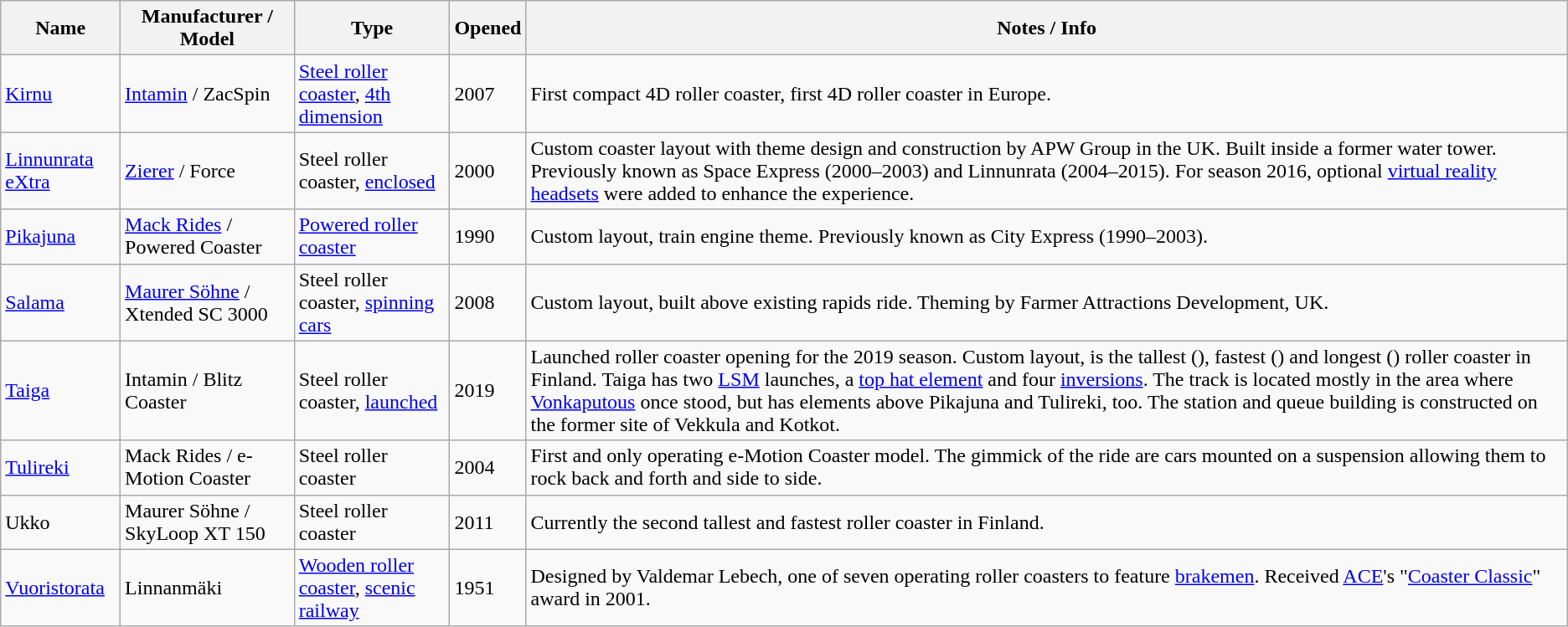<table class="wikitable sortable">
<tr>
<th>Name</th>
<th>Manufacturer / Model</th>
<th>Type</th>
<th>Opened</th>
<th>Notes / Info</th>
</tr>
<tr>
<td><a href='#'>Kirnu</a></td>
<td><a href='#'>Intamin</a> / ZacSpin</td>
<td><a href='#'>Steel roller coaster</a>, <a href='#'>4th dimension</a></td>
<td>2007</td>
<td>First compact 4D roller coaster, first 4D roller coaster in Europe.</td>
</tr>
<tr>
<td><a href='#'>Linnunrata eXtra</a></td>
<td><a href='#'>Zierer</a> / Force</td>
<td>Steel roller coaster, <a href='#'>enclosed</a></td>
<td>2000</td>
<td>Custom coaster layout with theme design and construction by APW Group in the UK. Built inside a former water tower. Previously known as Space Express (2000–2003) and Linnunrata (2004–2015). For season 2016, optional <a href='#'>virtual reality headsets</a> were added to enhance the experience.</td>
</tr>
<tr>
<td><a href='#'>Pikajuna</a></td>
<td><a href='#'>Mack Rides</a> / Powered Coaster</td>
<td><a href='#'>Powered roller coaster</a></td>
<td>1990</td>
<td>Custom layout, train engine theme. Previously known as City Express (1990–2003).</td>
</tr>
<tr>
<td><a href='#'>Salama</a></td>
<td><a href='#'>Maurer Söhne</a> / Xtended SC 3000</td>
<td>Steel roller coaster, <a href='#'>spinning cars</a></td>
<td>2008</td>
<td>Custom layout, built above existing rapids ride. Theming by Farmer Attractions Development, UK.</td>
</tr>
<tr>
<td><a href='#'>Taiga</a></td>
<td>Intamin / Blitz Coaster</td>
<td>Steel roller coaster, <a href='#'>launched</a></td>
<td>2019</td>
<td>Launched roller coaster opening for the 2019 season. Custom layout, is the tallest (), fastest () and longest () roller coaster in Finland. Taiga has two <a href='#'>LSM</a> launches, a <a href='#'>top hat element</a> and four <a href='#'>inversions</a>. The track is located mostly in the area where <a href='#'>Vonkaputous</a> once stood, but has elements above Pikajuna and Tulireki, too. The station and queue building is constructed on the former site of Vekkula and Kotkot.</td>
</tr>
<tr>
<td><a href='#'>Tulireki</a></td>
<td>Mack Rides / e-Motion Coaster</td>
<td>Steel roller coaster</td>
<td>2004</td>
<td>First and only operating e-Motion Coaster model. The gimmick of the ride are cars mounted on a suspension allowing them to rock back and forth and side to side.</td>
</tr>
<tr>
<td>Ukko</td>
<td>Maurer Söhne / SkyLoop XT 150</td>
<td>Steel roller coaster</td>
<td>2011</td>
<td>Currently the second tallest and fastest roller coaster in Finland.</td>
</tr>
<tr>
<td><a href='#'>Vuoristorata</a></td>
<td>Linnanmäki</td>
<td><a href='#'>Wooden roller coaster</a>, <a href='#'>scenic railway</a></td>
<td>1951</td>
<td>Designed by Valdemar Lebech, one of seven operating roller coasters to feature <a href='#'>brakemen</a>. Received <a href='#'>ACE</a>'s "<a href='#'>Coaster Classic</a>" award in 2001.</td>
</tr>
</table>
